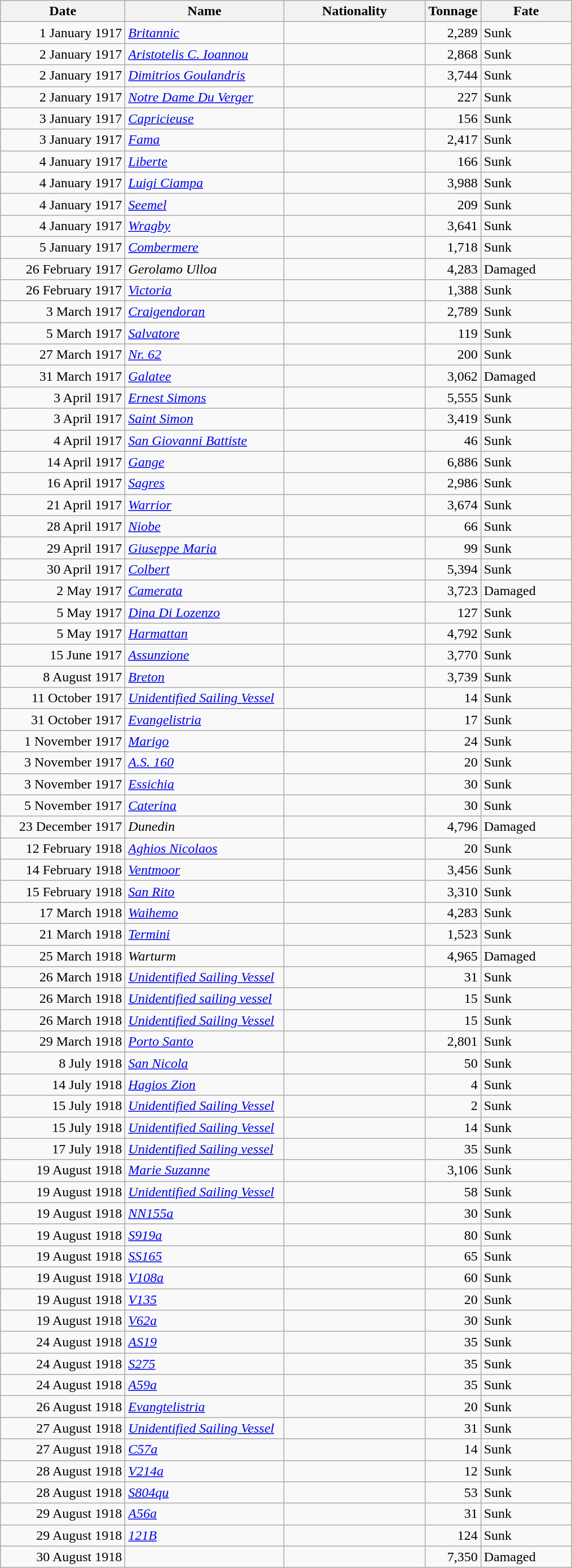<table class="wikitable sortable">
<tr>
<th width="140px">Date</th>
<th width="180px">Name</th>
<th width="160px">Nationality</th>
<th width="25px">Tonnage</th>
<th width="100px">Fate</th>
</tr>
<tr>
<td align="right">1 January 1917</td>
<td align="left"><a href='#'><em>Britannic</em></a></td>
<td align="left"></td>
<td align="right">2,289</td>
<td align="left">Sunk</td>
</tr>
<tr>
<td align="right">2 January 1917</td>
<td align="left"><a href='#'><em>Aristotelis C. Ioannou</em></a></td>
<td align="left"></td>
<td align="right">2,868</td>
<td align="left">Sunk</td>
</tr>
<tr>
<td align="right">2 January 1917</td>
<td align="left"><a href='#'><em>Dimitrios Goulandris</em></a></td>
<td align="left"></td>
<td align="right">3,744</td>
<td align="left">Sunk</td>
</tr>
<tr>
<td align="right">2 January 1917</td>
<td align="left"><a href='#'><em>Notre Dame Du Verger</em></a></td>
<td align="left"></td>
<td align="right">227</td>
<td align="left">Sunk</td>
</tr>
<tr>
<td align="right">3 January 1917</td>
<td align="left"><a href='#'><em>Capricieuse</em></a></td>
<td align="left"></td>
<td align="right">156</td>
<td align="left">Sunk</td>
</tr>
<tr>
<td align="right">3 January 1917</td>
<td align="left"><a href='#'><em>Fama</em></a></td>
<td align="left"></td>
<td align="right">2,417</td>
<td align="left">Sunk</td>
</tr>
<tr>
<td align="right">4 January 1917</td>
<td align="left"><a href='#'><em>Liberte</em></a></td>
<td align="left"></td>
<td align="right">166</td>
<td align="left">Sunk</td>
</tr>
<tr>
<td align="right">4 January 1917</td>
<td align="left"><a href='#'><em>Luigi Ciampa</em></a></td>
<td align="left"></td>
<td align="right">3,988</td>
<td align="left">Sunk</td>
</tr>
<tr>
<td align="right">4 January 1917</td>
<td align="left"><a href='#'><em>Seemel</em></a></td>
<td align="left"></td>
<td align="right">209</td>
<td align="left">Sunk</td>
</tr>
<tr>
<td align="right">4 January 1917</td>
<td align="left"><a href='#'><em>Wragby</em></a></td>
<td align="left"></td>
<td align="right">3,641</td>
<td align="left">Sunk</td>
</tr>
<tr>
<td align="right">5 January 1917</td>
<td align="left"><a href='#'><em>Combermere</em></a></td>
<td align="left"></td>
<td align="right">1,718</td>
<td align="left">Sunk</td>
</tr>
<tr>
<td align="right">26 February 1917</td>
<td align="left"><em>Gerolamo Ulloa</em></td>
<td align="left"></td>
<td align="right">4,283</td>
<td align="left">Damaged</td>
</tr>
<tr>
<td align="right">26 February 1917</td>
<td align="left"><a href='#'><em>Victoria</em></a></td>
<td align="left"></td>
<td align="right">1,388</td>
<td align="left">Sunk</td>
</tr>
<tr>
<td align="right">3 March 1917</td>
<td align="left"><a href='#'><em>Craigendoran</em></a></td>
<td align="left"></td>
<td align="right">2,789</td>
<td align="left">Sunk</td>
</tr>
<tr>
<td align="right">5 March 1917</td>
<td align="left"><a href='#'><em>Salvatore</em></a></td>
<td align="left"></td>
<td align="right">119</td>
<td align="left">Sunk</td>
</tr>
<tr>
<td align="right">27 March 1917</td>
<td align="left"><a href='#'><em>Nr. 62</em></a></td>
<td align="left"></td>
<td align="right">200</td>
<td align="left">Sunk</td>
</tr>
<tr>
<td align="right">31 March 1917</td>
<td align="left"><a href='#'><em>Galatee</em></a></td>
<td align="left"></td>
<td align="right">3,062</td>
<td align="left">Damaged</td>
</tr>
<tr>
<td align="right">3 April 1917</td>
<td align="left"><a href='#'><em>Ernest Simons</em></a></td>
<td align="left"></td>
<td align="right">5,555</td>
<td align="left">Sunk</td>
</tr>
<tr>
<td align="right">3 April 1917</td>
<td align="left"><a href='#'><em>Saint Simon</em></a></td>
<td align="left"></td>
<td align="right">3,419</td>
<td align="left">Sunk</td>
</tr>
<tr>
<td align="right">4 April 1917</td>
<td align="left"><a href='#'><em>San Giovanni Battiste</em></a></td>
<td align="left"></td>
<td align="right">46</td>
<td align="left">Sunk</td>
</tr>
<tr>
<td align="right">14 April 1917</td>
<td align="left"><a href='#'><em>Gange</em></a></td>
<td align="left"></td>
<td align="right">6,886</td>
<td align="left">Sunk</td>
</tr>
<tr>
<td align="right">16 April 1917</td>
<td align="left"><a href='#'><em>Sagres</em></a></td>
<td align="left"></td>
<td align="right">2,986</td>
<td align="left">Sunk</td>
</tr>
<tr>
<td align="right">21 April 1917</td>
<td align="left"><a href='#'><em>Warrior</em></a></td>
<td align="left"></td>
<td align="right">3,674</td>
<td align="left">Sunk</td>
</tr>
<tr>
<td align="right">28 April 1917</td>
<td align="left"><a href='#'><em>Niobe</em></a></td>
<td align="left"></td>
<td align="right">66</td>
<td align="left">Sunk</td>
</tr>
<tr>
<td align="right">29 April 1917</td>
<td align="left"><a href='#'><em>Giuseppe Maria</em></a></td>
<td align="left"></td>
<td align="right">99</td>
<td align="left">Sunk</td>
</tr>
<tr>
<td align="right">30 April 1917</td>
<td align="left"><a href='#'><em>Colbert</em></a></td>
<td align="left"></td>
<td align="right">5,394</td>
<td align="left">Sunk</td>
</tr>
<tr>
<td align="right">2 May 1917</td>
<td align="left"><a href='#'><em>Camerata</em></a></td>
<td align="left"></td>
<td align="right">3,723</td>
<td align="left">Damaged</td>
</tr>
<tr>
<td align="right">5 May 1917</td>
<td align="left"><a href='#'><em>Dina Di Lozenzo</em></a></td>
<td align="left"></td>
<td align="right">127</td>
<td align="left">Sunk</td>
</tr>
<tr>
<td align="right">5 May 1917</td>
<td align="left"><a href='#'><em>Harmattan</em></a></td>
<td align="left"></td>
<td align="right">4,792</td>
<td align="left">Sunk</td>
</tr>
<tr>
<td align="right">15 June 1917</td>
<td align="left"><a href='#'><em>Assunzione</em></a></td>
<td align="left"></td>
<td align="right">3,770</td>
<td align="left">Sunk</td>
</tr>
<tr>
<td align="right">8 August 1917</td>
<td align="left"><a href='#'><em>Breton</em></a></td>
<td align="left"></td>
<td align="right">3,739</td>
<td align="left">Sunk</td>
</tr>
<tr>
<td align="right">11 October 1917</td>
<td align="left"><a href='#'><em>Unidentified Sailing Vessel</em></a></td>
<td align="left"></td>
<td align="right">14</td>
<td align="left">Sunk</td>
</tr>
<tr>
<td align="right">31 October 1917</td>
<td align="left"><a href='#'><em>Evangelistria</em></a></td>
<td align="left"></td>
<td align="right">17</td>
<td align="left">Sunk</td>
</tr>
<tr>
<td align="right">1 November 1917</td>
<td align="left"><a href='#'><em>Marigo</em></a></td>
<td align="left"></td>
<td align="right">24</td>
<td align="left">Sunk</td>
</tr>
<tr>
<td align="right">3 November 1917</td>
<td align="left"><a href='#'><em>A.S. 160</em></a></td>
<td align="left"></td>
<td align="right">20</td>
<td align="left">Sunk</td>
</tr>
<tr>
<td align="right">3 November 1917</td>
<td align="left"><a href='#'><em>Essichia</em></a></td>
<td align="left"></td>
<td align="right">30</td>
<td align="left">Sunk</td>
</tr>
<tr>
<td align="right">5 November 1917</td>
<td align="left"><a href='#'><em>Caterina</em></a></td>
<td align="left"></td>
<td align="right">30</td>
<td align="left">Sunk</td>
</tr>
<tr>
<td align="right">23 December 1917</td>
<td align="left"><em>Dunedin</em></td>
<td align="left"></td>
<td align="right">4,796</td>
<td align="left">Damaged</td>
</tr>
<tr>
<td align="right">12 February 1918</td>
<td align="left"><a href='#'><em>Aghios Nicolaos</em></a></td>
<td align="left"></td>
<td align="right">20</td>
<td align="left">Sunk</td>
</tr>
<tr>
<td align="right">14 February 1918</td>
<td align="left"><a href='#'><em>Ventmoor</em></a></td>
<td align="left"></td>
<td align="right">3,456</td>
<td align="left">Sunk</td>
</tr>
<tr>
<td align="right">15 February 1918</td>
<td align="left"><a href='#'><em>San Rito</em></a></td>
<td align="left"></td>
<td align="right">3,310</td>
<td align="left">Sunk</td>
</tr>
<tr>
<td align="right">17 March 1918</td>
<td align="left"><a href='#'><em>Waihemo</em></a></td>
<td align="left"></td>
<td align="right">4,283</td>
<td align="left">Sunk</td>
</tr>
<tr>
<td align="right">21 March 1918</td>
<td align="left"><a href='#'><em>Termini</em></a></td>
<td align="left"></td>
<td align="right">1,523</td>
<td align="left">Sunk</td>
</tr>
<tr>
<td align="right">25 March 1918</td>
<td align="left"><em>Warturm</em></td>
<td align="left"></td>
<td align="right">4,965</td>
<td align="left">Damaged</td>
</tr>
<tr>
<td align="right">26 March 1918</td>
<td align="left"><a href='#'><em>Unidentified Sailing Vessel</em></a></td>
<td align="left"></td>
<td align="right">31</td>
<td align="left">Sunk</td>
</tr>
<tr>
<td align="right">26 March 1918</td>
<td align="left"><a href='#'><em>Unidentified sailing vessel</em></a></td>
<td align="left"></td>
<td align="right">15</td>
<td align="left">Sunk</td>
</tr>
<tr>
<td align="right">26 March 1918</td>
<td align="left"><a href='#'><em>Unidentified Sailing Vessel</em></a></td>
<td align="left"></td>
<td align="right">15</td>
<td align="left">Sunk</td>
</tr>
<tr>
<td align="right">29 March 1918</td>
<td align="left"><a href='#'><em>Porto Santo</em></a></td>
<td align="left"></td>
<td align="right">2,801</td>
<td align="left">Sunk</td>
</tr>
<tr>
<td align="right">8 July 1918</td>
<td align="left"><a href='#'><em>San Nicola</em></a></td>
<td align="left"></td>
<td align="right">50</td>
<td align="left">Sunk</td>
</tr>
<tr>
<td align="right">14 July 1918</td>
<td align="left"><a href='#'><em>Hagios Zion</em></a></td>
<td align="left"></td>
<td align="right">4</td>
<td align="left">Sunk</td>
</tr>
<tr>
<td align="right">15 July 1918</td>
<td align="left"><a href='#'><em>Unidentified Sailing Vessel</em></a></td>
<td align="left"></td>
<td align="right">2</td>
<td align="left">Sunk</td>
</tr>
<tr>
<td align="right">15 July 1918</td>
<td align="left"><a href='#'><em>Unidentified Sailing Vessel</em></a></td>
<td align="left"></td>
<td align="right">14</td>
<td align="left">Sunk</td>
</tr>
<tr>
<td align="right">17 July 1918</td>
<td align="left"><a href='#'><em>Unidentified Sailing vessel</em></a></td>
<td align="left"></td>
<td align="right">35</td>
<td align="left">Sunk</td>
</tr>
<tr>
<td align="right">19 August 1918</td>
<td align="left"><a href='#'><em>Marie Suzanne</em></a></td>
<td align="left"></td>
<td align="right">3,106</td>
<td align="left">Sunk</td>
</tr>
<tr>
<td align="right">19 August 1918</td>
<td align="left"><a href='#'><em>Unidentified Sailing Vessel</em></a></td>
<td align="left"></td>
<td align="right">58</td>
<td align="left">Sunk</td>
</tr>
<tr>
<td align="right">19 August 1918</td>
<td align="left"><a href='#'><em>NN155a</em></a></td>
<td align="left"></td>
<td align="right">30</td>
<td align="left">Sunk</td>
</tr>
<tr>
<td align="right">19 August 1918</td>
<td align="left"><a href='#'><em>S919a</em></a></td>
<td align="left"></td>
<td align="right">80</td>
<td align="left">Sunk</td>
</tr>
<tr>
<td align="right">19 August 1918</td>
<td align="left"><a href='#'><em>SS165</em></a></td>
<td align="left"></td>
<td align="right">65</td>
<td align="left">Sunk</td>
</tr>
<tr>
<td align="right">19 August 1918</td>
<td align="left"><a href='#'><em>V108a</em></a></td>
<td align="left"></td>
<td align="right">60</td>
<td align="left">Sunk</td>
</tr>
<tr>
<td align="right">19 August 1918</td>
<td align="left"><a href='#'><em>V135</em></a></td>
<td align="left"></td>
<td align="right">20</td>
<td align="left">Sunk</td>
</tr>
<tr>
<td align="right">19 August 1918</td>
<td align="left"><a href='#'><em>V62a</em></a></td>
<td align="left"></td>
<td align="right">30</td>
<td align="left">Sunk</td>
</tr>
<tr>
<td align="right">24 August 1918</td>
<td align="left"><a href='#'><em>AS19</em></a></td>
<td align="left"></td>
<td align="right">35</td>
<td align="left">Sunk</td>
</tr>
<tr>
<td align="right">24 August 1918</td>
<td align="left"><a href='#'><em>S275</em></a></td>
<td align="left"></td>
<td align="right">35</td>
<td align="left">Sunk</td>
</tr>
<tr>
<td align="right">24 August 1918</td>
<td align="left"><a href='#'><em>A59a</em></a></td>
<td align="left"></td>
<td align="right">35</td>
<td align="left">Sunk</td>
</tr>
<tr>
<td align="right">26 August 1918</td>
<td align="left"><a href='#'><em>Evangtelistria</em></a></td>
<td align="left"></td>
<td align="right">20</td>
<td align="left">Sunk</td>
</tr>
<tr>
<td align="right">27 August 1918</td>
<td align="left"><a href='#'><em>Unidentified Sailing Vessel</em></a></td>
<td align="left"></td>
<td align="right">31</td>
<td align="left">Sunk</td>
</tr>
<tr>
<td align="right">27 August 1918</td>
<td align="left"><a href='#'><em>C57a</em></a></td>
<td align="left"></td>
<td align="right">14</td>
<td align="left">Sunk</td>
</tr>
<tr>
<td align="right">28 August 1918</td>
<td align="left"><a href='#'><em>V214a</em></a></td>
<td align="left"></td>
<td align="right">12</td>
<td align="left">Sunk</td>
</tr>
<tr>
<td align="right">28 August 1918</td>
<td align="left"><a href='#'><em>S804qu</em></a></td>
<td align="left"></td>
<td align="right">53</td>
<td align="left">Sunk</td>
</tr>
<tr>
<td align="right">29 August 1918</td>
<td align="left"><a href='#'><em>A56a</em></a></td>
<td align="left"></td>
<td align="right">31</td>
<td align="left">Sunk</td>
</tr>
<tr>
<td align="right">29 August 1918</td>
<td align="left"><a href='#'><em>121B</em></a></td>
<td align="left"></td>
<td align="right">124</td>
<td align="left">Sunk</td>
</tr>
<tr>
<td align="right">30 August 1918</td>
<td align="left"></td>
<td align="left"></td>
<td align="right">7,350</td>
<td align="left">Damaged</td>
</tr>
</table>
